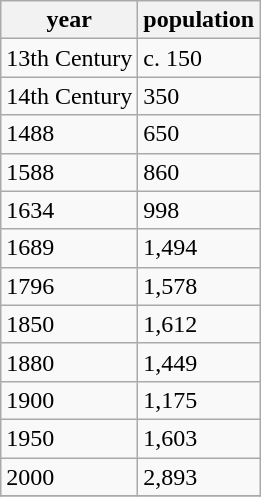<table class="wikitable">
<tr>
<th>year</th>
<th>population</th>
</tr>
<tr>
<td>13th Century</td>
<td>c. 150</td>
</tr>
<tr>
<td>14th Century</td>
<td>350</td>
</tr>
<tr>
<td>1488</td>
<td>650</td>
</tr>
<tr>
<td>1588</td>
<td>860</td>
</tr>
<tr>
<td>1634</td>
<td>998</td>
</tr>
<tr>
<td>1689</td>
<td>1,494</td>
</tr>
<tr>
<td>1796</td>
<td>1,578</td>
</tr>
<tr>
<td>1850</td>
<td>1,612</td>
</tr>
<tr>
<td>1880</td>
<td>1,449</td>
</tr>
<tr>
<td>1900</td>
<td>1,175</td>
</tr>
<tr>
<td>1950</td>
<td>1,603</td>
</tr>
<tr>
<td>2000</td>
<td>2,893</td>
</tr>
<tr>
</tr>
</table>
